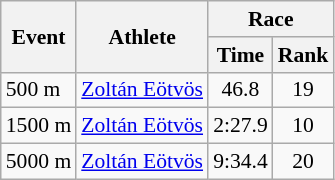<table class="wikitable" border="1" style="font-size:90%">
<tr>
<th rowspan=2>Event</th>
<th rowspan=2>Athlete</th>
<th colspan=2>Race</th>
</tr>
<tr>
<th>Time</th>
<th>Rank</th>
</tr>
<tr>
<td>500 m</td>
<td><a href='#'>Zoltán Eötvös</a></td>
<td align=center>46.8</td>
<td align=center>19</td>
</tr>
<tr>
<td>1500 m</td>
<td><a href='#'>Zoltán Eötvös</a></td>
<td align=center>2:27.9</td>
<td align=center>10</td>
</tr>
<tr>
<td>5000 m</td>
<td><a href='#'>Zoltán Eötvös</a></td>
<td align=center>9:34.4</td>
<td align=center>20</td>
</tr>
</table>
